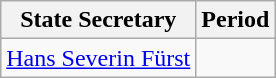<table class="wikitable">
<tr>
<th>State Secretary</th>
<th>Period</th>
</tr>
<tr>
<td><a href='#'>Hans Severin Fürst</a></td>
<td></td>
</tr>
</table>
